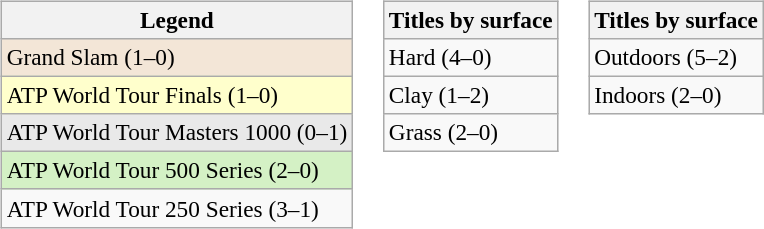<table>
<tr>
<td valign=top><br><table class=wikitable style="font-size:97%">
<tr>
<th>Legend</th>
</tr>
<tr style="background:#f3e6d7;">
<td>Grand Slam (1–0)</td>
</tr>
<tr style="background:#ffc;">
<td>ATP World Tour Finals (1–0)</td>
</tr>
<tr style="background:#e9e9e9;">
<td>ATP World Tour Masters 1000 (0–1)</td>
</tr>
<tr style="background:#d4f1c5;">
<td>ATP World Tour 500 Series (2–0)</td>
</tr>
<tr>
<td>ATP World Tour 250 Series (3–1)</td>
</tr>
</table>
</td>
<td valign=top><br><table class=wikitable style="font-size:97%">
<tr>
<th>Titles by surface</th>
</tr>
<tr>
<td>Hard (4–0)</td>
</tr>
<tr>
<td>Clay (1–2)</td>
</tr>
<tr>
<td>Grass (2–0)</td>
</tr>
</table>
</td>
<td valign=top><br><table class=wikitable style="font-size:97%">
<tr>
<th>Titles by surface</th>
</tr>
<tr>
<td>Outdoors (5–2)</td>
</tr>
<tr>
<td>Indoors (2–0)</td>
</tr>
</table>
</td>
</tr>
</table>
